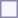<table style="border:1px solid #8888aa; background-color:#f7f8ff; padding:5px; font-size:95%; margin: 0px 12px 12px 0px;">
<tr style="background-color:#CCCCCC; text-align:center; width: 100%">
</tr>
</table>
